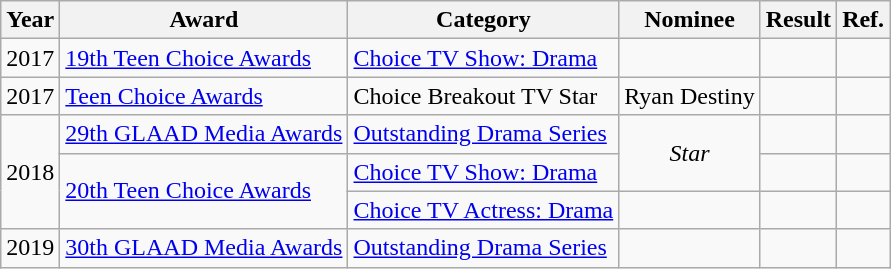<table class="wikitable">
<tr>
<th>Year</th>
<th>Award</th>
<th>Category</th>
<th>Nominee</th>
<th>Result</th>
<th>Ref.</th>
</tr>
<tr>
<td>2017</td>
<td><a href='#'>19th Teen Choice Awards</a></td>
<td><a href='#'>Choice TV Show: Drama</a></td>
<td></td>
<td></td>
<td></td>
</tr>
<tr>
<td>2017</td>
<td><a href='#'>Teen Choice Awards</a></td>
<td>Choice Breakout TV Star</td>
<td>Ryan Destiny</td>
<td></td>
<td></td>
</tr>
<tr>
<td rowspan="3">2018</td>
<td><a href='#'>29th GLAAD Media Awards</a></td>
<td><a href='#'>Outstanding Drama Series</a></td>
<td rowspan="2" style="text-align:center;"><em>Star</em></td>
<td></td>
<td></td>
</tr>
<tr>
<td rowspan="2"><a href='#'>20th Teen Choice Awards</a></td>
<td><a href='#'>Choice TV Show: Drama</a></td>
<td></td>
<td></td>
</tr>
<tr>
<td><a href='#'>Choice TV Actress: Drama</a></td>
<td></td>
<td></td>
<td></td>
</tr>
<tr>
<td>2019</td>
<td><a href='#'>30th GLAAD Media Awards</a></td>
<td><a href='#'>Outstanding Drama Series</a></td>
<td></td>
<td></td>
<td style="text-align:center;"></td>
</tr>
</table>
